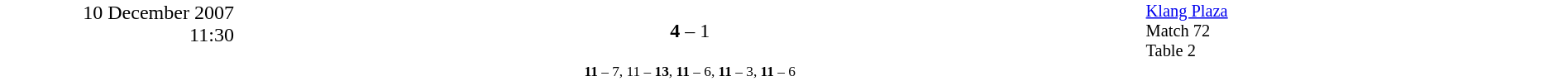<table style="width:100%; background:#ffffff;" cellspacing="0">
<tr>
<td rowspan="2" width="15%" style="text-align:right; vertical-align:top;">10 December 2007<br>11:30<br></td>
<td width="25%" style="text-align:right"><strong></strong></td>
<td width="8%" style="text-align:center"><strong>4</strong> – 1</td>
<td width="25%"></td>
<td width="27%" style="font-size:85%; vertical-align:top;"><a href='#'>Klang Plaza</a><br>Match 72<br>Table 2</td>
</tr>
<tr width="58%" style="font-size:85%;vertical-align:top;"|>
<td colspan="3" style="font-size:85%; text-align:center; vertical-align:top;"><strong>11</strong> – 7, 11 – <strong>13</strong>, <strong>11</strong> – 6, <strong>11</strong> – 3, <strong>11</strong> – 6</td>
</tr>
</table>
